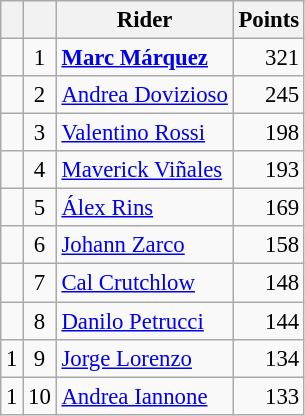<table class="wikitable" style="font-size: 95%;">
<tr>
<th></th>
<th></th>
<th>Rider</th>
<th>Points</th>
</tr>
<tr>
<td align="left"></td>
<td align=center>1</td>
<td> <strong><a href='#'>Marc Márquez</a></strong></td>
<td align=right>321</td>
</tr>
<tr>
<td align="left"></td>
<td align=center>2</td>
<td> <a href='#'>Andrea Dovizioso</a></td>
<td align=right>245</td>
</tr>
<tr>
<td align="left"></td>
<td align=center>3</td>
<td> <a href='#'>Valentino Rossi</a></td>
<td align=right>198</td>
</tr>
<tr>
<td align="left"></td>
<td align=center>4</td>
<td> <a href='#'>Maverick Viñales</a></td>
<td align=right>193</td>
</tr>
<tr>
<td align="left"></td>
<td align=center>5</td>
<td> <a href='#'>Álex Rins</a></td>
<td align=right>169</td>
</tr>
<tr>
<td align="left"></td>
<td align=center>6</td>
<td> <a href='#'>Johann Zarco</a></td>
<td align=right>158</td>
</tr>
<tr>
<td align="left"></td>
<td align=center>7</td>
<td> <a href='#'>Cal Crutchlow</a></td>
<td align=right>148</td>
</tr>
<tr>
<td align="left"></td>
<td align=center>8</td>
<td> <a href='#'>Danilo Petrucci</a></td>
<td align=right>144</td>
</tr>
<tr>
<td align="left"> 1</td>
<td align=center>9</td>
<td> <a href='#'>Jorge Lorenzo</a></td>
<td align=right>134</td>
</tr>
<tr>
<td align="left"> 1</td>
<td align=center>10</td>
<td> <a href='#'>Andrea Iannone</a></td>
<td align=right>133</td>
</tr>
</table>
